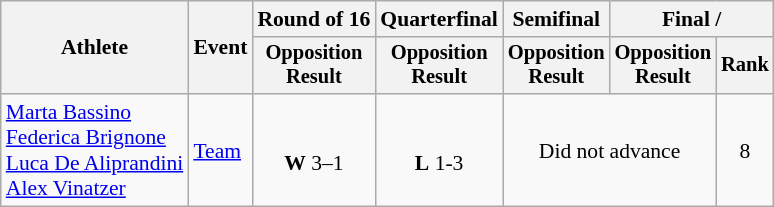<table class=wikitable style=font-size:90%>
<tr>
<th rowspan=2>Athlete</th>
<th rowspan=2>Event</th>
<th>Round of 16</th>
<th>Quarterfinal</th>
<th>Semifinal</th>
<th colspan=2>Final / </th>
</tr>
<tr style=font-size:95%>
<th>Opposition<br>Result</th>
<th>Opposition<br>Result</th>
<th>Opposition<br>Result</th>
<th>Opposition<br>Result</th>
<th>Rank</th>
</tr>
<tr align=center>
<td align=left><a href='#'>Marta Bassino</a><br><a href='#'>Federica Brignone</a><br><a href='#'>Luca De Aliprandini</a><br><a href='#'>Alex Vinatzer</a></td>
<td align=left><a href='#'>Team</a></td>
<td><br><strong>W</strong> 3–1</td>
<td><br><strong>L</strong> 1-3</td>
<td colspan=2>Did not advance</td>
<td>8</td>
</tr>
</table>
